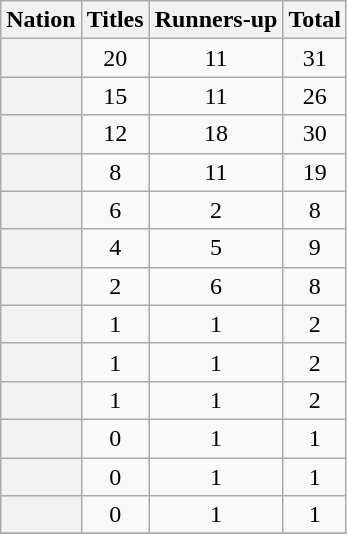<table class="wikitable plainrowheaders sortable" style="text-align:center">
<tr>
<th scope="col">Nation</th>
<th scope="col">Titles</th>
<th scope="col">Runners-up</th>
<th scope="col">Total</th>
</tr>
<tr>
<th scope="row" style="text-align:left"></th>
<td>20</td>
<td>11</td>
<td>31</td>
</tr>
<tr>
<th scope="row" style="text-align:left"></th>
<td>15</td>
<td>11</td>
<td>26</td>
</tr>
<tr>
<th scope="row" style="text-align:left"></th>
<td>12</td>
<td>18</td>
<td>30</td>
</tr>
<tr>
<th scope="row" style="text-align:left"></th>
<td>8</td>
<td>11</td>
<td>19</td>
</tr>
<tr>
<th scope="row" style="text-align:left"></th>
<td>6</td>
<td>2</td>
<td>8</td>
</tr>
<tr>
<th scope="row" style="text-align:left"></th>
<td>4</td>
<td>5</td>
<td>9</td>
</tr>
<tr>
<th scope="row" style="text-align:left"></th>
<td>2</td>
<td>6</td>
<td>8</td>
</tr>
<tr>
<th scope="row" style="text-align:left"></th>
<td>1</td>
<td>1</td>
<td>2</td>
</tr>
<tr>
<th scope="row" style="text-align:left"></th>
<td>1</td>
<td>1</td>
<td>2</td>
</tr>
<tr>
<th scope="row" style="text-align:left"></th>
<td>1</td>
<td>1</td>
<td>2</td>
</tr>
<tr>
<th scope="row" style="text-align:left"></th>
<td>0</td>
<td>1</td>
<td>1</td>
</tr>
<tr>
<th scope="row" style="text-align:left"></th>
<td>0</td>
<td>1</td>
<td>1</td>
</tr>
<tr>
<th scope="row" style="text-align:left"></th>
<td>0</td>
<td>1</td>
<td>1</td>
</tr>
<tr>
</tr>
</table>
